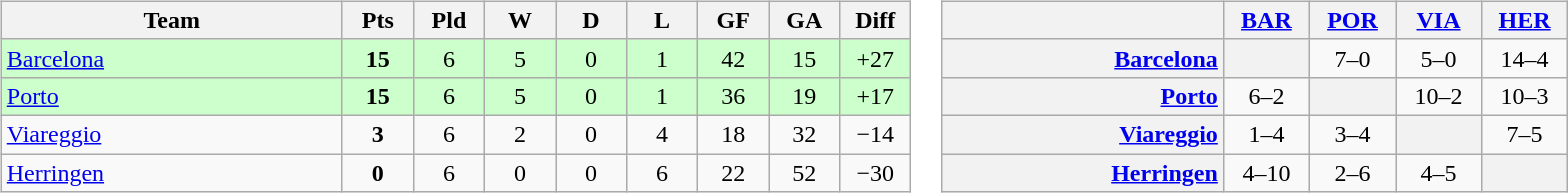<table>
<tr>
<td><br><table class="wikitable" style="text-align: center;">
<tr>
<th width=220>Team</th>
<th width=40>Pts</th>
<th width=40>Pld</th>
<th width=40>W</th>
<th width=40>D</th>
<th width=40>L</th>
<th width=40>GF</th>
<th width=40>GA</th>
<th width=40>Diff</th>
</tr>
<tr bgcolor="#ccffcc">
<td style="text-align:left;"> <a href='#'>Barcelona</a></td>
<td><strong>15</strong></td>
<td>6</td>
<td>5</td>
<td>0</td>
<td>1</td>
<td>42</td>
<td>15</td>
<td>+27</td>
</tr>
<tr bgcolor="#ccffcc">
<td style="text-align:left;"> <a href='#'>Porto</a></td>
<td><strong>15</strong></td>
<td>6</td>
<td>5</td>
<td>0</td>
<td>1</td>
<td>36</td>
<td>19</td>
<td>+17</td>
</tr>
<tr>
<td style="text-align:left;"> <a href='#'>Viareggio</a></td>
<td><strong>3</strong></td>
<td>6</td>
<td>2</td>
<td>0</td>
<td>4</td>
<td>18</td>
<td>32</td>
<td>−14</td>
</tr>
<tr>
<td style="text-align:left;"> <a href='#'>Herringen</a></td>
<td><strong>0</strong></td>
<td>6</td>
<td>0</td>
<td>0</td>
<td>6</td>
<td>22</td>
<td>52</td>
<td>−30</td>
</tr>
</table>
</td>
<td><br><table class="wikitable" style="text-align:center">
<tr>
<th width="180"> </th>
<th width="50"><a href='#'>BAR</a></th>
<th width="50"><a href='#'>POR</a></th>
<th width="50"><a href='#'>VIA</a></th>
<th width="50"><a href='#'>HER</a></th>
</tr>
<tr>
<th style="text-align:right;"><a href='#'>Barcelona</a></th>
<th> </th>
<td>7–0</td>
<td>5–0</td>
<td>14–4</td>
</tr>
<tr>
<th style="text-align:right;"><a href='#'>Porto</a></th>
<td>6–2</td>
<th> </th>
<td>10–2</td>
<td>10–3</td>
</tr>
<tr>
<th style="text-align:right;"><a href='#'>Viareggio</a></th>
<td>1–4</td>
<td>3–4</td>
<th> </th>
<td>7–5</td>
</tr>
<tr>
<th style="text-align:right;"><a href='#'>Herringen</a></th>
<td>4–10</td>
<td>2–6</td>
<td>4–5</td>
<th> </th>
</tr>
</table>
</td>
</tr>
</table>
